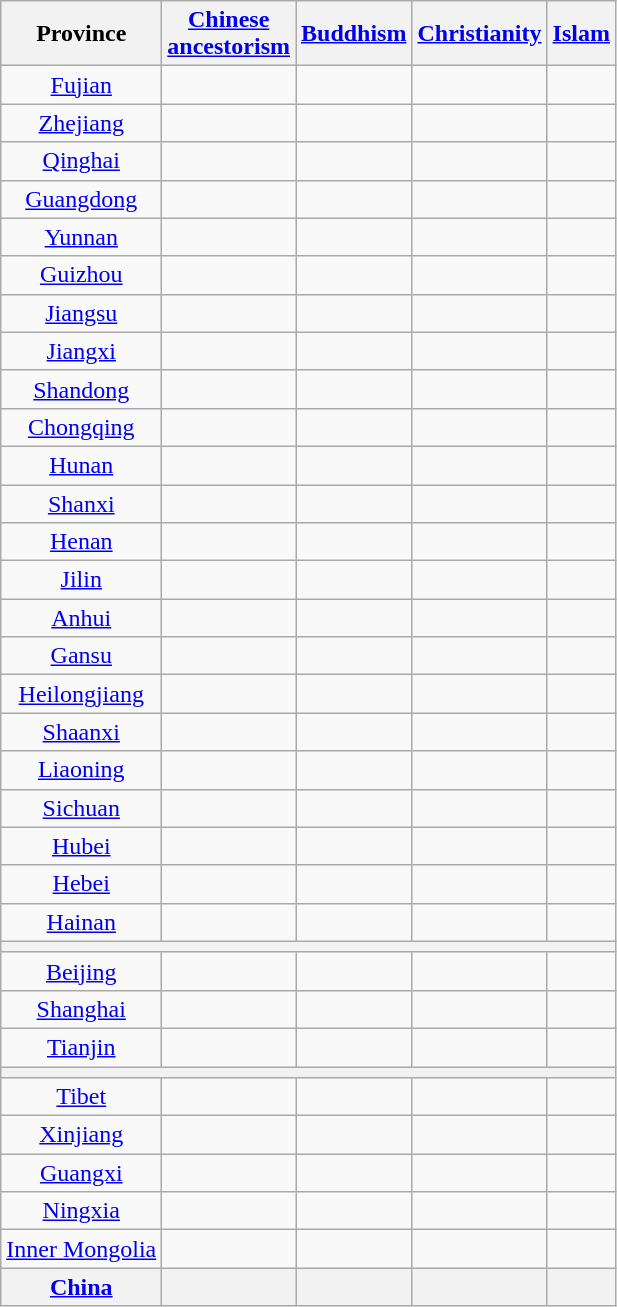<table class="wikitable sortable" style="text-align:center;">
<tr>
<th>Province</th>
<th><a href='#'>Chinese<br>ancestorism</a></th>
<th><a href='#'>Buddhism</a></th>
<th><a href='#'>Christianity</a></th>
<th><a href='#'>Islam</a></th>
</tr>
<tr>
<td><a href='#'>Fujian</a></td>
<td></td>
<td></td>
<td></td>
<td></td>
</tr>
<tr>
<td><a href='#'>Zhejiang</a></td>
<td></td>
<td></td>
<td></td>
<td></td>
</tr>
<tr>
<td><a href='#'>Qinghai</a></td>
<td></td>
<td></td>
<td></td>
<td></td>
</tr>
<tr>
<td><a href='#'>Guangdong</a></td>
<td></td>
<td></td>
<td></td>
<td></td>
</tr>
<tr>
<td><a href='#'>Yunnan</a></td>
<td></td>
<td></td>
<td></td>
<td></td>
</tr>
<tr>
<td><a href='#'>Guizhou</a></td>
<td></td>
<td></td>
<td></td>
<td></td>
</tr>
<tr>
<td><a href='#'>Jiangsu</a></td>
<td></td>
<td></td>
<td></td>
<td></td>
</tr>
<tr>
<td><a href='#'>Jiangxi</a></td>
<td></td>
<td></td>
<td></td>
<td></td>
</tr>
<tr>
<td><a href='#'>Shandong</a></td>
<td></td>
<td></td>
<td></td>
<td></td>
</tr>
<tr>
<td><a href='#'>Chongqing</a></td>
<td></td>
<td></td>
<td></td>
<td></td>
</tr>
<tr>
<td><a href='#'>Hunan</a></td>
<td></td>
<td></td>
<td></td>
<td></td>
</tr>
<tr>
<td><a href='#'>Shanxi</a></td>
<td></td>
<td></td>
<td></td>
<td></td>
</tr>
<tr>
<td><a href='#'>Henan</a></td>
<td></td>
<td></td>
<td></td>
<td></td>
</tr>
<tr>
<td><a href='#'>Jilin</a></td>
<td></td>
<td></td>
<td></td>
<td></td>
</tr>
<tr>
<td><a href='#'>Anhui</a></td>
<td></td>
<td></td>
<td></td>
<td></td>
</tr>
<tr>
<td><a href='#'>Gansu</a></td>
<td></td>
<td></td>
<td></td>
<td></td>
</tr>
<tr>
<td><a href='#'>Heilongjiang</a></td>
<td></td>
<td></td>
<td></td>
<td></td>
</tr>
<tr>
<td><a href='#'>Shaanxi</a></td>
<td></td>
<td></td>
<td></td>
<td></td>
</tr>
<tr>
<td><a href='#'>Liaoning</a></td>
<td></td>
<td></td>
<td></td>
<td></td>
</tr>
<tr>
<td><a href='#'>Sichuan</a></td>
<td></td>
<td></td>
<td></td>
<td></td>
</tr>
<tr>
<td><a href='#'>Hubei</a></td>
<td></td>
<td></td>
<td></td>
<td></td>
</tr>
<tr>
<td><a href='#'>Hebei</a></td>
<td></td>
<td></td>
<td></td>
<td></td>
</tr>
<tr>
<td><a href='#'>Hainan</a></td>
<td></td>
<td></td>
<td></td>
<td></td>
</tr>
<tr>
<th colspan=5></th>
</tr>
<tr>
<td><a href='#'>Beijing</a></td>
<td></td>
<td></td>
<td></td>
<td></td>
</tr>
<tr>
<td><a href='#'>Shanghai</a></td>
<td></td>
<td></td>
<td></td>
<td></td>
</tr>
<tr>
<td><a href='#'>Tianjin</a></td>
<td></td>
<td></td>
<td></td>
<td></td>
</tr>
<tr>
<th colspan=5></th>
</tr>
<tr>
<td><a href='#'>Tibet</a></td>
<td></td>
<td></td>
<td></td>
<td></td>
</tr>
<tr>
<td><a href='#'>Xinjiang</a></td>
<td></td>
<td></td>
<td></td>
<td></td>
</tr>
<tr>
<td><a href='#'>Guangxi</a></td>
<td></td>
<td></td>
<td></td>
<td></td>
</tr>
<tr>
<td><a href='#'>Ningxia</a></td>
<td></td>
<td></td>
<td></td>
<td></td>
</tr>
<tr>
<td><a href='#'>Inner Mongolia</a></td>
<td></td>
<td></td>
<td></td>
<td></td>
</tr>
<tr>
<th><a href='#'>China</a></th>
<th></th>
<th></th>
<th></th>
<th></th>
</tr>
</table>
